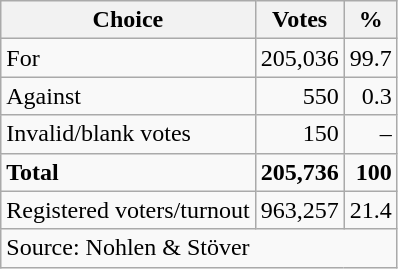<table class=wikitable style=text-align:right>
<tr>
<th>Choice</th>
<th>Votes</th>
<th>%</th>
</tr>
<tr>
<td align=left>For</td>
<td>205,036</td>
<td>99.7</td>
</tr>
<tr>
<td align=left>Against</td>
<td>550</td>
<td>0.3</td>
</tr>
<tr>
<td align=left>Invalid/blank votes</td>
<td>150</td>
<td>–</td>
</tr>
<tr>
<td align=left><strong>Total</strong></td>
<td><strong>205,736</strong></td>
<td><strong>100</strong></td>
</tr>
<tr>
<td align=left>Registered voters/turnout</td>
<td>963,257</td>
<td>21.4</td>
</tr>
<tr>
<td align=left colspan=3>Source: Nohlen & Stöver</td>
</tr>
</table>
